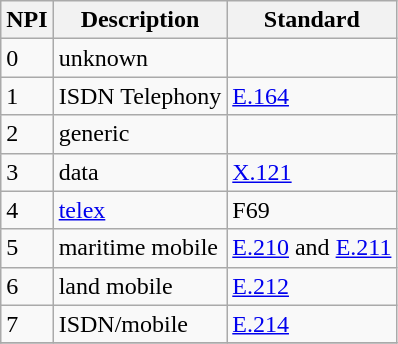<table class="wikitable">
<tr>
<th>NPI</th>
<th>Description</th>
<th>Standard</th>
</tr>
<tr>
<td>0</td>
<td>unknown</td>
<td></td>
</tr>
<tr>
<td>1</td>
<td>ISDN Telephony</td>
<td><a href='#'>E.164</a></td>
</tr>
<tr>
<td>2</td>
<td>generic</td>
<td></td>
</tr>
<tr>
<td>3</td>
<td>data</td>
<td><a href='#'>X.121</a></td>
</tr>
<tr>
<td>4</td>
<td><a href='#'>telex</a></td>
<td>F69</td>
</tr>
<tr>
<td>5</td>
<td>maritime mobile</td>
<td><a href='#'>E.210</a> and <a href='#'>E.211</a></td>
</tr>
<tr>
<td>6</td>
<td>land mobile</td>
<td><a href='#'>E.212</a></td>
</tr>
<tr>
<td>7</td>
<td>ISDN/mobile</td>
<td><a href='#'>E.214</a></td>
</tr>
<tr>
</tr>
</table>
